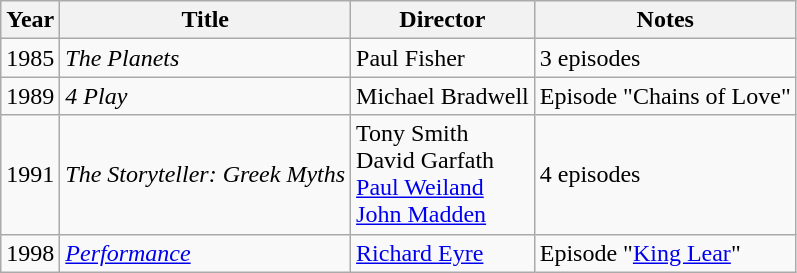<table class="wikitable">
<tr>
<th>Year</th>
<th>Title</th>
<th>Director</th>
<th>Notes</th>
</tr>
<tr>
<td>1985</td>
<td><em>The Planets</em></td>
<td>Paul Fisher</td>
<td>3 episodes</td>
</tr>
<tr>
<td>1989</td>
<td><em>4 Play</em></td>
<td>Michael Bradwell</td>
<td>Episode "Chains of Love"</td>
</tr>
<tr>
<td>1991</td>
<td><em>The Storyteller: Greek Myths</em></td>
<td>Tony Smith<br>David Garfath<br><a href='#'>Paul Weiland</a><br><a href='#'>John Madden</a></td>
<td>4 episodes</td>
</tr>
<tr>
<td>1998</td>
<td><em><a href='#'>Performance</a></em></td>
<td><a href='#'>Richard Eyre</a></td>
<td>Episode "<a href='#'>King Lear</a>"</td>
</tr>
</table>
